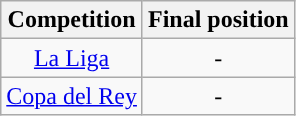<table class="wikitable" style="font-size:100%; text-align:center">
<tr>
<th>Competition</th>
<th>Final position</th>
</tr>
<tr style="background:">
<td><a href='#'>La Liga</a></td>
<td>-</td>
</tr>
<tr style="background:">
<td><a href='#'>Copa del Rey</a></td>
<td>-</td>
</tr>
</table>
